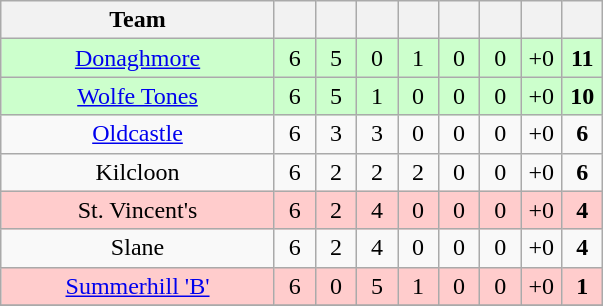<table class="wikitable" style="text-align:center">
<tr>
<th width="175">Team</th>
<th width="20"></th>
<th width="20"></th>
<th width="20"></th>
<th width="20"></th>
<th width="20"></th>
<th width="20"></th>
<th width="20"></th>
<th width="20"></th>
</tr>
<tr style="background:#cfc;">
<td><a href='#'>Donaghmore</a></td>
<td>6</td>
<td>5</td>
<td>0</td>
<td>1</td>
<td>0</td>
<td>0</td>
<td>+0</td>
<td><strong>11</strong></td>
</tr>
<tr style="background:#cfc;">
<td><a href='#'>Wolfe Tones</a></td>
<td>6</td>
<td>5</td>
<td>1</td>
<td>0</td>
<td>0</td>
<td>0</td>
<td>+0</td>
<td><strong>10</strong></td>
</tr>
<tr>
<td><a href='#'>Oldcastle</a></td>
<td>6</td>
<td>3</td>
<td>3</td>
<td>0</td>
<td>0</td>
<td>0</td>
<td>+0</td>
<td><strong>6</strong></td>
</tr>
<tr>
<td>Kilcloon</td>
<td>6</td>
<td>2</td>
<td>2</td>
<td>2</td>
<td>0</td>
<td>0</td>
<td>+0</td>
<td><strong>6</strong></td>
</tr>
<tr style="background:#fcc;">
<td>St. Vincent's</td>
<td>6</td>
<td>2</td>
<td>4</td>
<td>0</td>
<td>0</td>
<td>0</td>
<td>+0</td>
<td><strong>4</strong></td>
</tr>
<tr>
<td>Slane</td>
<td>6</td>
<td>2</td>
<td>4</td>
<td>0</td>
<td>0</td>
<td>0</td>
<td>+0</td>
<td><strong>4</strong></td>
</tr>
<tr style="background:#fcc;">
<td><a href='#'>Summerhill 'B'</a></td>
<td>6</td>
<td>0</td>
<td>5</td>
<td>1</td>
<td>0</td>
<td>0</td>
<td>+0</td>
<td><strong>1</strong></td>
</tr>
<tr>
</tr>
</table>
